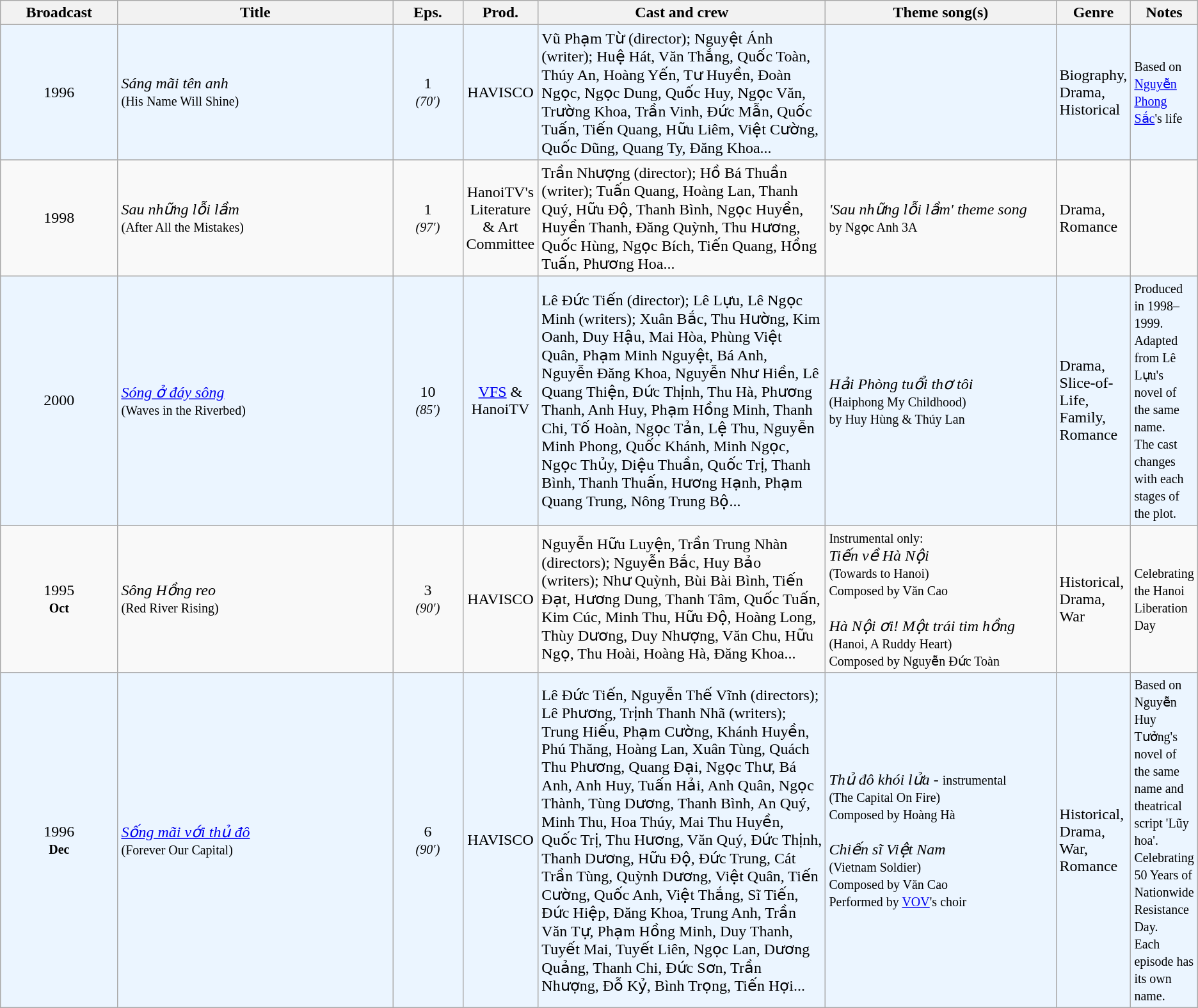<table class="wikitable sortable">
<tr>
<th style="width:10%;">Broadcast</th>
<th style="width:24%;">Title</th>
<th style="width:6%;">Eps.</th>
<th style="width:5%;">Prod.</th>
<th style="width:25%;">Cast and crew</th>
<th style="width:20%;">Theme song(s)</th>
<th style="width:5%;">Genre</th>
<th style="width:5%;">Notes</th>
</tr>
<tr ---- bgcolor="#ebf5ff">
<td style="text-align:center;">1996 <br></td>
<td><em>Sáng mãi tên anh</em> <br><small>(His Name Will Shine)</small></td>
<td style="text-align:center;">1<br><small><em>(70′)</em></small></td>
<td style="text-align:center;">HAVISCO</td>
<td>Vũ Phạm Từ (director); Nguyệt Ánh (writer); Huệ Hát, Văn Thắng, Quốc Toàn, Thúy An, Hoàng Yến, Tư Huyền, Đoàn Ngọc, Ngọc Dung, Quốc Huy, Ngọc Văn, Trường Khoa, Trần Vinh, Đức Mẫn, Quốc Tuấn, Tiến Quang, Hữu Liêm, Việt Cường, Quốc Dũng, Quang Ty, Đăng Khoa...</td>
<td></td>
<td>Biography, Drama, Historical</td>
<td><small>Based on <a href='#'>Nguyễn Phong Sắc</a>'s life</small></td>
</tr>
<tr>
<td style="text-align:center;">1998 <br></td>
<td><em>Sau những lỗi lầm</em> <br><small>(After All the Mistakes)</small></td>
<td style="text-align:center;">1<br><small><em>(97′)</em></small></td>
<td style="text-align:center;">HanoiTV's Literature & Art Committee</td>
<td>Trần Nhượng (director); Hồ Bá Thuần (writer); Tuấn Quang, Hoàng Lan, Thanh Quý, Hữu Độ, Thanh Bình, Ngọc Huyền, Huyền Thanh, Đăng Quỳnh, Thu Hương, Quốc Hùng, Ngọc Bích, Tiến Quang, Hồng Tuấn, Phương Hoa...</td>
<td><em> 'Sau những lỗi lầm' theme song</em><br><small>by Ngọc Anh 3A</small></td>
<td>Drama, Romance</td>
<td></td>
</tr>
<tr ---- bgcolor="#ebf5ff">
<td style="text-align:center;">2000 <br></td>
<td><em><a href='#'>Sóng ở đáy sông</a></em> <br><small>(Waves in the Riverbed)</small></td>
<td style="text-align:center;">10<br><small><em>(85′)</em></small></td>
<td style="text-align:center;"><a href='#'>VFS</a> & HanoiTV</td>
<td>Lê Đức Tiến (director); Lê Lựu, Lê Ngọc Minh (writers); Xuân Bắc, Thu Hường, Kim Oanh, Duy Hậu, Mai Hòa, Phùng Việt Quân, Phạm Minh Nguyệt, Bá Anh, Nguyễn Đăng Khoa, Nguyễn Như Hiền, Lê Quang Thiện, Đức Thịnh, Thu Hà, Phương Thanh, Anh Huy, Phạm Hồng Minh, Thanh Chi, Tố Hoàn, Ngọc Tản, Lệ Thu, Nguyễn Minh Phong, Quốc Khánh, Minh Ngọc, Ngọc Thủy, Diệu Thuần, Quốc Trị, Thanh Bình, Thanh Thuấn, Hương Hạnh, Phạm Quang Trung, Nông Trung Bộ...</td>
<td><em>Hải Phòng tuổi thơ tôi</em><br><small>(Haiphong My Childhood)<br>by Huy Hùng & Thúy Lan</small></td>
<td>Drama, Slice-of-Life, Family, Romance</td>
<td><small>Produced in 1998–1999.<br>Adapted from Lê Lựu's novel of the same name.<br>The cast changes with each stages of the plot.</small></td>
</tr>
<tr>
<td style="text-align:center;">1995<br><small><strong>Oct</strong></small> <br></td>
<td><em>Sông Hồng reo</em> <br><small>(Red River Rising)</small></td>
<td style="text-align:center;">3<br><small><em>(90′)</em></small></td>
<td style="text-align:center;">HAVISCO</td>
<td>Nguyễn Hữu Luyện, Trần Trung Nhàn (directors); Nguyễn Bắc, Huy Bảo (writers); Như Quỳnh, Bùi Bài Bình, Tiến Đạt, Hương Dung, Thanh Tâm, Quốc Tuấn, Kim Cúc, Minh Thu, Hữu Độ, Hoàng Long, Thùy Dương, Duy Nhượng, Văn Chu, Hữu Ngọ, Thu Hoài, Hoàng Hà, Đăng Khoa...</td>
<td><small>Instrumental only:</small><br><em>Tiến về Hà Nội</em><br><small>(Towards to Hanoi)<br>Composed by Văn Cao</small><br><br><em>Hà Nội ơi! Một trái tim hồng</em><br><small>(Hanoi, A Ruddy Heart)<br>Composed by Nguyễn Đức Toàn</small></td>
<td>Historical, Drama, War</td>
<td><small>Celebrating the Hanoi Liberation Day</small></td>
</tr>
<tr ---- bgcolor="#ebf5ff">
<td style="text-align:center;">1996<br><small><strong>Dec</strong></small> <br></td>
<td><em><a href='#'>Sống mãi với thủ đô</a></em> <br><small>(Forever Our Capital)</small></td>
<td style="text-align:center;">6<br><small><em>(90′)</em></small></td>
<td style="text-align:center;">HAVISCO</td>
<td>Lê Đức Tiến, Nguyễn Thế Vĩnh (directors); Lê Phương, Trịnh Thanh Nhã (writers); Trung Hiếu, Phạm Cường, Khánh Huyền, Phú Thăng, Hoàng Lan, Xuân Tùng, Quách Thu Phương, Quang Đại, Ngọc Thư, Bá Anh, Anh Huy, Tuấn Hải, Anh Quân, Ngọc Thành, Tùng Dương, Thanh Bình, An Quý, Minh Thu, Hoa Thúy, Mai Thu Huyền, Quốc Trị, Thu Hương, Văn Quý, Đức Thịnh, Thanh Dương, Hữu Độ, Đức Trung, Cát Trần Tùng, Quỳnh Dương, Việt Quân, Tiến Cường, Quốc Anh, Việt Thắng, Sĩ Tiến, Đức Hiệp, Đăng Khoa, Trung Anh, Trần Văn Tự, Phạm Hồng Minh, Duy Thanh, Tuyết Mai, Tuyết Liên, Ngọc Lan, Dương Quảng, Thanh Chi, Đức Sơn, Trần Nhượng, Đỗ Kỷ, Bình Trọng, Tiến Hợi...</td>
<td><em>Thủ đô khói lửa</em> - <small>instrumental</small><br><small>(The Capital On Fire)<br>Composed by Hoàng Hà</small><br><br><em>Chiến sĩ Việt Nam</em><br><small>(Vietnam Soldier)<br>Composed by Văn Cao<br>Performed by <a href='#'>VOV</a>'s choir</small></td>
<td>Historical, Drama, War, Romance</td>
<td><small>Based on Nguyễn Huy Tưởng's novel of the same name and theatrical script 'Lũy hoa'.<br>Celebrating 50 Years of Nationwide Resistance Day.<br>Each episode has its own name.</small></td>
</tr>
</table>
